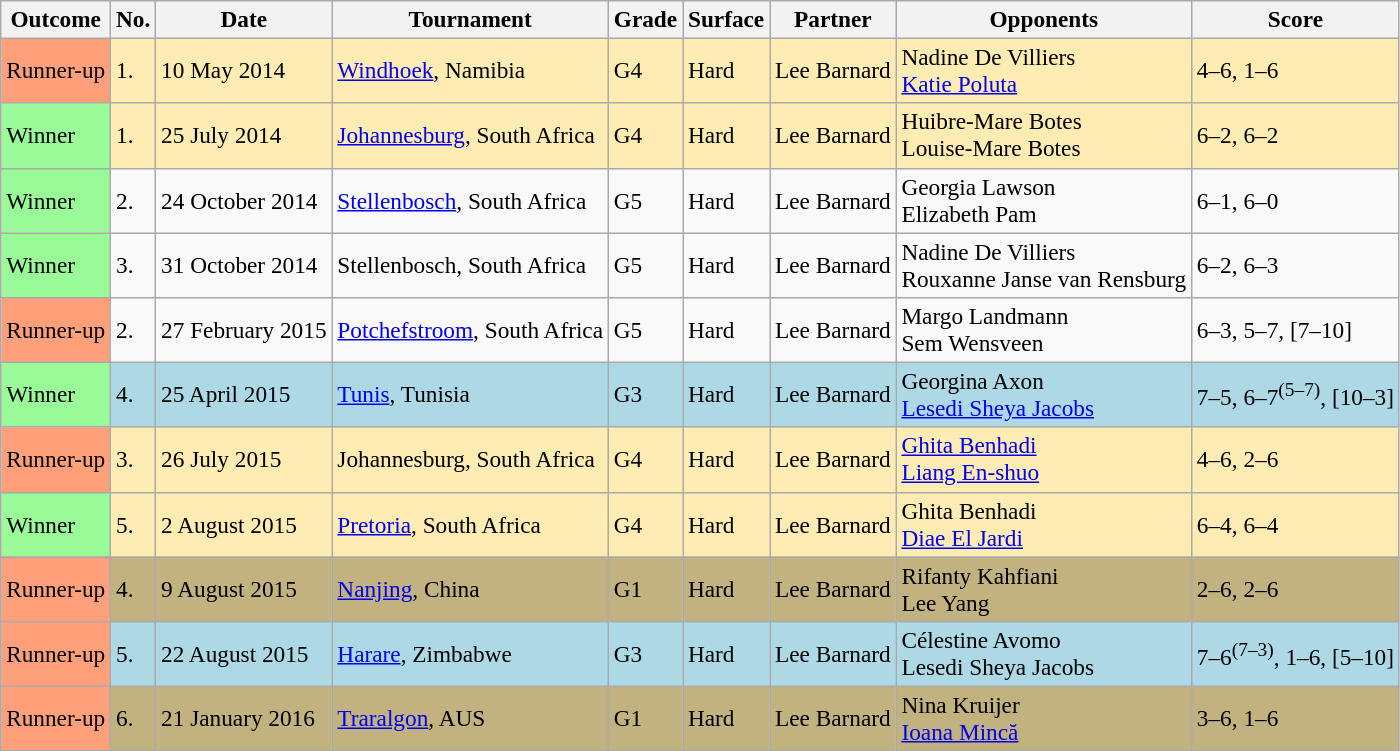<table class="sortable wikitable" style=font-size:97%>
<tr>
<th>Outcome</th>
<th>No.</th>
<th>Date</th>
<th>Tournament</th>
<th>Grade</th>
<th>Surface</th>
<th>Partner</th>
<th>Opponents</th>
<th>Score</th>
</tr>
<tr bgcolor=#ffecb2>
<td style="background:#ffa07a;">Runner-up</td>
<td>1.</td>
<td>10 May 2014</td>
<td><a href='#'>Windhoek</a>, Namibia</td>
<td>G4</td>
<td>Hard</td>
<td> Lee Barnard</td>
<td> Nadine De Villiers <br>  <a href='#'>Katie Poluta</a></td>
<td>4–6, 1–6</td>
</tr>
<tr bgcolor=#ffecb2>
<td bgcolor="98FB98">Winner</td>
<td>1.</td>
<td>25 July 2014</td>
<td><a href='#'>Johannesburg</a>, South Africa</td>
<td>G4</td>
<td>Hard</td>
<td> Lee Barnard</td>
<td> Huibre-Mare Botes <br>  Louise-Mare Botes</td>
<td>6–2, 6–2</td>
</tr>
<tr>
<td bgcolor="98FB98">Winner</td>
<td>2.</td>
<td>24 October 2014</td>
<td><a href='#'>Stellenbosch</a>, South Africa</td>
<td>G5</td>
<td>Hard</td>
<td> Lee Barnard</td>
<td> Georgia Lawson <br>  Elizabeth Pam</td>
<td>6–1, 6–0</td>
</tr>
<tr>
<td bgcolor="98FB98">Winner</td>
<td>3.</td>
<td>31 October 2014</td>
<td>Stellenbosch, South Africa</td>
<td>G5</td>
<td>Hard</td>
<td> Lee Barnard</td>
<td> Nadine De Villiers <br>  Rouxanne Janse van Rensburg</td>
<td>6–2, 6–3</td>
</tr>
<tr>
<td style="background:#ffa07a;">Runner-up</td>
<td>2.</td>
<td>27 February 2015</td>
<td><a href='#'>Potchefstroom</a>, South Africa</td>
<td>G5</td>
<td>Hard</td>
<td> Lee Barnard</td>
<td> Margo Landmann <br>  Sem Wensveen</td>
<td>6–3, 5–7, [7–10]</td>
</tr>
<tr bgcolor="lightblue">
<td bgcolor="98FB98">Winner</td>
<td>4.</td>
<td>25 April 2015</td>
<td><a href='#'>Tunis</a>, Tunisia</td>
<td>G3</td>
<td>Hard</td>
<td> Lee Barnard</td>
<td> Georgina Axon <br>  <a href='#'>Lesedi Sheya Jacobs</a></td>
<td>7–5, 6–7<sup>(5–7)</sup>, [10–3]</td>
</tr>
<tr bgcolor=#ffecb2>
<td style="background:#ffa07a;">Runner-up</td>
<td>3.</td>
<td>26 July 2015</td>
<td>Johannesburg, South Africa</td>
<td>G4</td>
<td>Hard</td>
<td> Lee Barnard</td>
<td> <a href='#'>Ghita Benhadi</a> <br>  <a href='#'>Liang En-shuo</a></td>
<td>4–6, 2–6</td>
</tr>
<tr bgcolor=#ffecb2>
<td bgcolor="98FB98">Winner</td>
<td>5.</td>
<td>2 August 2015</td>
<td><a href='#'>Pretoria</a>, South Africa</td>
<td>G4</td>
<td>Hard</td>
<td> Lee Barnard</td>
<td> Ghita Benhadi <br>  <a href='#'>Diae El Jardi</a></td>
<td>6–4, 6–4</td>
</tr>
<tr bgcolor=#C2B280>
<td style="background:#ffa07a;">Runner-up</td>
<td>4.</td>
<td>9 August 2015</td>
<td><a href='#'>Nanjing</a>, China</td>
<td>G1</td>
<td>Hard</td>
<td> Lee Barnard</td>
<td> Rifanty Kahfiani <br>  Lee Yang</td>
<td>2–6, 2–6</td>
</tr>
<tr bgcolor="lightblue">
<td style="background:#ffa07a;">Runner-up</td>
<td>5.</td>
<td>22 August 2015</td>
<td><a href='#'>Harare</a>, Zimbabwe</td>
<td>G3</td>
<td>Hard</td>
<td> Lee Barnard</td>
<td> Célestine Avomo <br>  Lesedi Sheya Jacobs</td>
<td>7–6<sup>(7–3)</sup>, 1–6, [5–10]</td>
</tr>
<tr bgcolor=#C2B280>
<td style="background:#ffa07a;">Runner-up</td>
<td>6.</td>
<td>21 January 2016</td>
<td><a href='#'>Traralgon</a>, AUS</td>
<td>G1</td>
<td>Hard</td>
<td> Lee Barnard</td>
<td> Nina Kruijer <br>  <a href='#'>Ioana Mincă</a></td>
<td>3–6, 1–6</td>
</tr>
</table>
